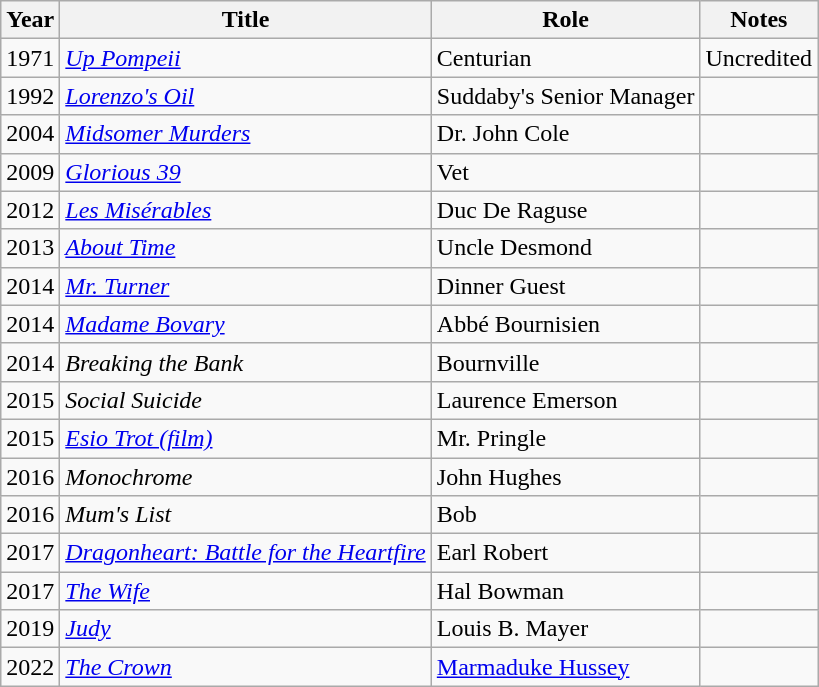<table class="wikitable">
<tr>
<th>Year</th>
<th>Title</th>
<th>Role</th>
<th>Notes</th>
</tr>
<tr>
<td>1971</td>
<td><em><a href='#'>Up Pompeii</a></em></td>
<td>Centurian</td>
<td>Uncredited</td>
</tr>
<tr>
<td>1992</td>
<td><em><a href='#'>Lorenzo's Oil</a></em></td>
<td>Suddaby's Senior Manager</td>
<td></td>
</tr>
<tr>
<td>2004</td>
<td><em><a href='#'>Midsomer Murders</a></em></td>
<td>Dr. John Cole</td>
<td></td>
</tr>
<tr>
<td>2009</td>
<td><em><a href='#'>Glorious 39</a></em></td>
<td>Vet</td>
<td></td>
</tr>
<tr>
<td>2012</td>
<td><em><a href='#'>Les Misérables</a></em></td>
<td>Duc De Raguse</td>
<td></td>
</tr>
<tr>
<td>2013</td>
<td><em><a href='#'>About Time</a></em></td>
<td>Uncle Desmond</td>
<td></td>
</tr>
<tr>
<td>2014</td>
<td><em><a href='#'>Mr. Turner</a></em></td>
<td>Dinner Guest</td>
<td></td>
</tr>
<tr>
<td>2014</td>
<td><em><a href='#'>Madame Bovary</a></em></td>
<td>Abbé Bournisien</td>
<td></td>
</tr>
<tr>
<td>2014</td>
<td><em>Breaking the Bank</em></td>
<td>Bournville</td>
<td></td>
</tr>
<tr>
<td>2015</td>
<td><em>Social Suicide</em></td>
<td>Laurence Emerson</td>
<td></td>
</tr>
<tr>
<td>2015</td>
<td><em><a href='#'>Esio Trot (film)</a></em></td>
<td>Mr. Pringle</td>
<td></td>
</tr>
<tr>
<td>2016</td>
<td><em>Monochrome</em></td>
<td>John Hughes</td>
<td></td>
</tr>
<tr>
<td>2016</td>
<td><em>Mum's List</em></td>
<td>Bob</td>
<td></td>
</tr>
<tr>
<td>2017</td>
<td><em><a href='#'>Dragonheart: Battle for the Heartfire</a></em></td>
<td>Earl Robert</td>
<td></td>
</tr>
<tr>
<td>2017</td>
<td><em><a href='#'>The Wife</a></em></td>
<td>Hal Bowman</td>
<td></td>
</tr>
<tr>
<td>2019</td>
<td><em><a href='#'>Judy</a></em></td>
<td>Louis B. Mayer</td>
<td></td>
</tr>
<tr>
<td>2022</td>
<td><em><a href='#'>The Crown</a></em></td>
<td><a href='#'>Marmaduke Hussey</a></td>
<td></td>
</tr>
</table>
